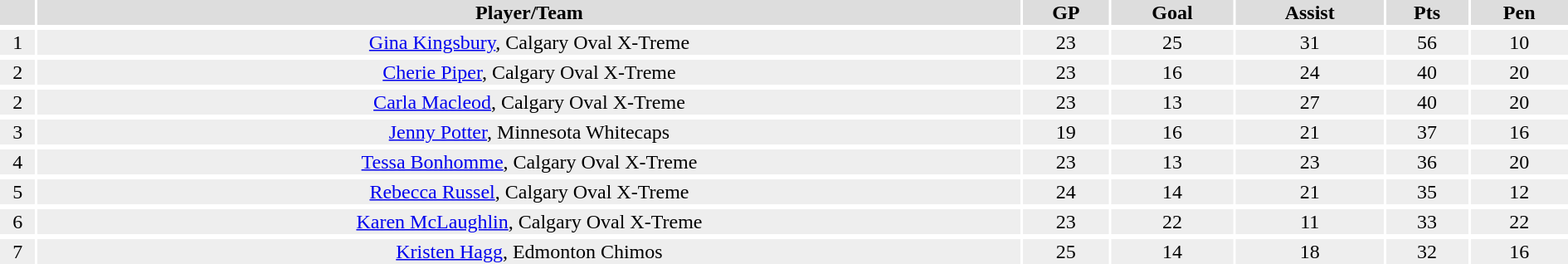<table width=100%>
<tr>
<th colspan=2></th>
</tr>
<tr bgcolor="#dddddd">
<th !width=10%></th>
<th !width=5%>Player/Team</th>
<th !width=5%>GP</th>
<th !width=5%>Goal</th>
<th !width=5%>Assist</th>
<th !width=5%>Pts</th>
<th !width=5%>Pen</th>
</tr>
<tr>
</tr>
<tr bgcolor="#eeeeee">
<td align=center>1</td>
<td align=center><a href='#'>Gina Kingsbury</a>, Calgary Oval X-Treme</td>
<td align=center>23</td>
<td align=center>25</td>
<td align=center>31</td>
<td align=center>56</td>
<td align=center>10</td>
</tr>
<tr>
</tr>
<tr bgcolor="#eeeeee">
<td align=center>2</td>
<td align=center><a href='#'>Cherie Piper</a>, Calgary Oval X-Treme</td>
<td align=center>23</td>
<td align=center>16</td>
<td align=center>24</td>
<td align=center>40</td>
<td align=center>20</td>
</tr>
<tr>
</tr>
<tr bgcolor="#eeeeee">
<td align=center>2</td>
<td align=center><a href='#'>Carla Macleod</a>, Calgary Oval X-Treme</td>
<td align=center>23</td>
<td align=center>13</td>
<td align=center>27</td>
<td align=center>40</td>
<td align=center>20</td>
</tr>
<tr>
</tr>
<tr bgcolor="#eeeeee">
<td align=center>3</td>
<td align=center><a href='#'>Jenny Potter</a>, Minnesota Whitecaps</td>
<td align=center>19</td>
<td align=center>16</td>
<td align=center>21</td>
<td align=center>37</td>
<td align=center>16</td>
</tr>
<tr>
</tr>
<tr bgcolor="#eeeeee">
<td align=center>4</td>
<td align=center><a href='#'>Tessa Bonhomme</a>, Calgary Oval X-Treme</td>
<td align=center>23</td>
<td align=center>13</td>
<td align=center>23</td>
<td align=center>36</td>
<td align=center>20</td>
</tr>
<tr>
</tr>
<tr bgcolor="#eeeeee">
<td align=center>5</td>
<td align=center><a href='#'>Rebecca Russel</a>, Calgary Oval X-Treme</td>
<td align=center>24</td>
<td align=center>14</td>
<td align=center>21</td>
<td align=center>35</td>
<td align=center>12</td>
</tr>
<tr>
</tr>
<tr bgcolor="#eeeeee">
<td align=center>6</td>
<td align=center><a href='#'>Karen McLaughlin</a>,  Calgary Oval X-Treme</td>
<td align=center>23</td>
<td align=center>22</td>
<td align=center>11</td>
<td align=center>33</td>
<td align=center>22</td>
</tr>
<tr>
</tr>
<tr bgcolor="#eeeeee">
<td align=center>7</td>
<td align=center><a href='#'>Kristen Hagg</a>,  Edmonton Chimos</td>
<td align=center>25</td>
<td align=center>14</td>
<td align=center>18</td>
<td align=center>32</td>
<td align=center>16</td>
</tr>
<tr>
</tr>
</table>
